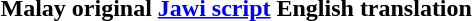<table>
<tr>
<th>Malay original</th>
<th><a href='#'>Jawi script</a></th>
<th>English translation</th>
</tr>
<tr style="vertical-align:top; white-space:nowrap;">
<td></td>
<td></td>
<td></td>
</tr>
</table>
